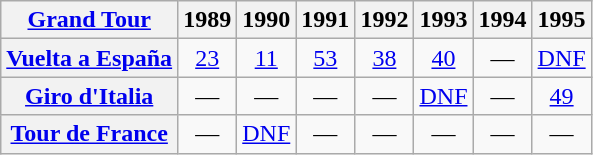<table class="wikitable plainrowheaders">
<tr>
<th scope="col"><a href='#'>Grand Tour</a></th>
<th scope="col">1989</th>
<th scope="col">1990</th>
<th scope="col">1991</th>
<th scope="col">1992</th>
<th scope="col">1993</th>
<th scope="col">1994</th>
<th scope="col">1995</th>
</tr>
<tr style="text-align:center;">
<th scope="row"> <a href='#'>Vuelta a España</a></th>
<td style="text-align:center;"><a href='#'>23</a></td>
<td style="text-align:center;"><a href='#'>11</a></td>
<td style="text-align:center;"><a href='#'>53</a></td>
<td style="text-align:center;"><a href='#'>38</a></td>
<td style="text-align:center;"><a href='#'>40</a></td>
<td>—</td>
<td style="text-align:center;"><a href='#'>DNF</a></td>
</tr>
<tr style="text-align:center;">
<th scope="row"> <a href='#'>Giro d'Italia</a></th>
<td>—</td>
<td>—</td>
<td>—</td>
<td>—</td>
<td style="text-align:center;"><a href='#'>DNF</a></td>
<td>—</td>
<td style="text-align:center;"><a href='#'>49</a></td>
</tr>
<tr style="text-align:center;">
<th scope="row"> <a href='#'>Tour de France</a></th>
<td>—</td>
<td style="text-align:center;"><a href='#'>DNF</a></td>
<td>—</td>
<td>—</td>
<td>—</td>
<td>—</td>
<td>—</td>
</tr>
</table>
